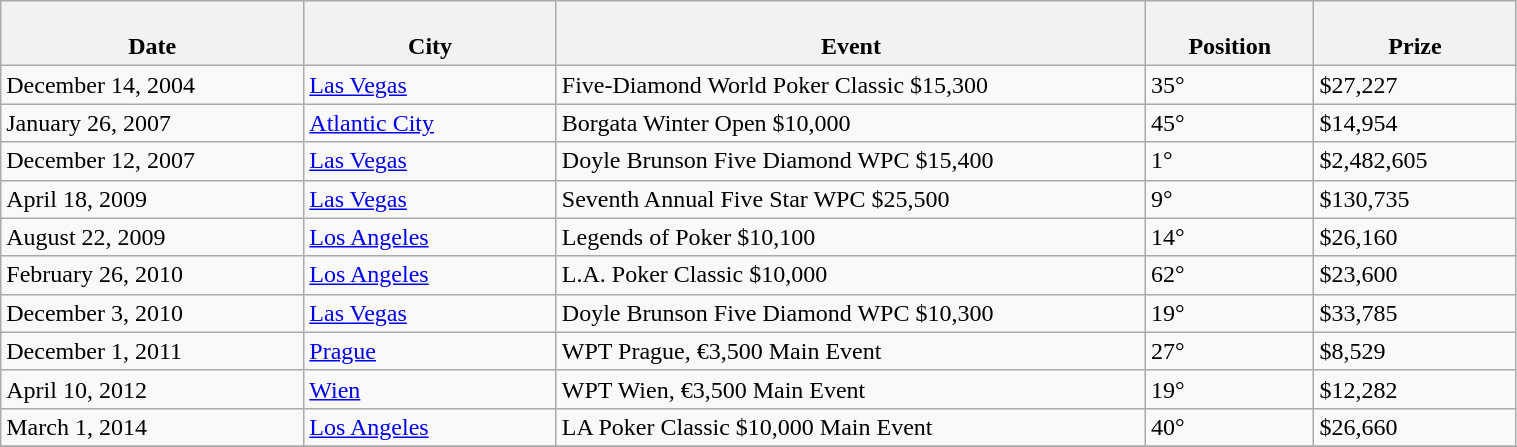<table class="wikitable" width="80%">
<tr>
<th width="18%"><br>Date</th>
<th width="15%"><br>City</th>
<th width="35%"><br>Event</th>
<th width="10%"><br>Position</th>
<th width="12%"><br>Prize</th>
</tr>
<tr>
<td>December 14, 2004</td>
<td> <a href='#'>Las Vegas</a></td>
<td>Five-Diamond World Poker Classic $15,300</td>
<td>35°</td>
<td>$27,227</td>
</tr>
<tr>
<td>January 26, 2007</td>
<td> <a href='#'>Atlantic City</a></td>
<td>Borgata Winter Open $10,000</td>
<td>45°</td>
<td>$14,954</td>
</tr>
<tr>
<td>December 12, 2007</td>
<td> <a href='#'>Las Vegas</a></td>
<td>Doyle Brunson Five Diamond WPC $15,400</td>
<td>1°</td>
<td>$2,482,605</td>
</tr>
<tr>
<td>April 18, 2009</td>
<td> <a href='#'>Las Vegas</a></td>
<td>Seventh Annual Five Star WPC $25,500</td>
<td>9°</td>
<td>$130,735</td>
</tr>
<tr>
<td>August 22, 2009</td>
<td> <a href='#'>Los Angeles</a></td>
<td>Legends of Poker $10,100</td>
<td>14°</td>
<td>$26,160</td>
</tr>
<tr>
<td>February 26, 2010</td>
<td> <a href='#'>Los Angeles</a></td>
<td>L.A. Poker Classic $10,000</td>
<td>62°</td>
<td>$23,600</td>
</tr>
<tr>
<td>December 3, 2010</td>
<td> <a href='#'>Las Vegas</a></td>
<td>Doyle Brunson Five Diamond WPC $10,300</td>
<td>19°</td>
<td>$33,785</td>
</tr>
<tr>
<td>December 1, 2011</td>
<td> <a href='#'>Prague</a></td>
<td>WPT Prague, €3,500 Main Event</td>
<td>27°</td>
<td>$8,529</td>
</tr>
<tr>
<td>April 10, 2012</td>
<td> <a href='#'>Wien</a></td>
<td>WPT Wien, €3,500 Main Event</td>
<td>19°</td>
<td>$12,282</td>
</tr>
<tr>
<td>March 1, 2014</td>
<td> <a href='#'>Los Angeles</a></td>
<td>LA Poker Classic $10,000  Main Event</td>
<td>40°</td>
<td>$26,660</td>
</tr>
<tr>
</tr>
</table>
